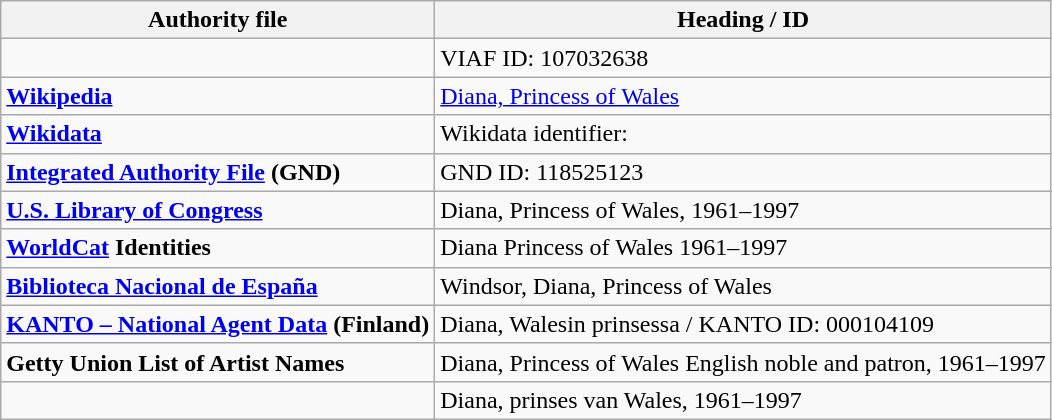<table class="wikitable" style="clear: right">
<tr>
<th>Authority file</th>
<th>Heading / ID</th>
</tr>
<tr>
<td style="font-weight:bold;"></td>
<td>VIAF ID: 107032638</td>
</tr>
<tr>
<td style="font-weight:bold;"><a href='#'>Wikipedia</a></td>
<td><a href='#'>Diana, Princess of Wales</a></td>
</tr>
<tr>
<td style="font-weight:bold;"><a href='#'>Wikidata</a></td>
<td>Wikidata identifier: </td>
</tr>
<tr>
<td style="font-weight:bold;"><a href='#'>Integrated Authority File</a> (GND)</td>
<td>GND ID: 118525123</td>
</tr>
<tr>
<td style="font-weight:bold;"><a href='#'>U.S. Library of Congress</a></td>
<td>Diana, Princess of Wales, 1961–1997</td>
</tr>
<tr>
<td style="font-weight:bold;"><a href='#'>WorldCat</a> Identities</td>
<td>Diana Princess of Wales 1961–1997</td>
</tr>
<tr>
<td style="font-weight:bold;"><a href='#'>Biblioteca Nacional de España</a></td>
<td>Windsor, Diana, Princess of Wales</td>
</tr>
<tr>
<td style="font-weight:bold;"><a href='#'>KANTO – National Agent Data</a> (Finland)</td>
<td>Diana, Walesin prinsessa / KANTO ID: 000104109</td>
</tr>
<tr>
<td style="font-weight:bold;">Getty Union List of Artist Names</td>
<td>Diana, Princess of Wales English noble and patron, 1961–1997</td>
</tr>
<tr>
<td style="font-weight:bold;"></td>
<td>Diana, prinses van Wales, 1961–1997</td>
</tr>
</table>
